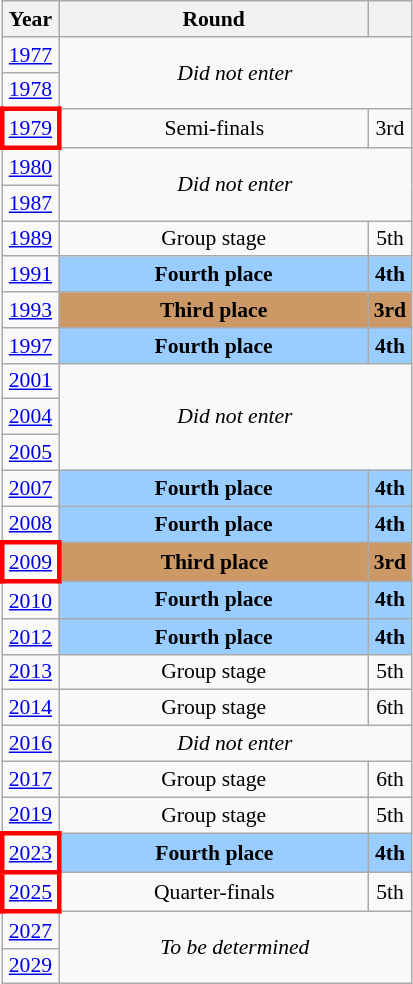<table class="wikitable" style="text-align: center; font-size:90%">
<tr>
<th>Year</th>
<th style="width:200px">Round</th>
<th></th>
</tr>
<tr>
<td><a href='#'>1977</a></td>
<td colspan="2" rowspan="2"><em>Did not enter</em></td>
</tr>
<tr>
<td><a href='#'>1978</a></td>
</tr>
<tr>
<td style="border: 3px solid red"><a href='#'>1979</a></td>
<td>Semi-finals</td>
<td>3rd</td>
</tr>
<tr>
<td><a href='#'>1980</a></td>
<td colspan="2" rowspan="2"><em>Did not enter</em></td>
</tr>
<tr>
<td><a href='#'>1987</a></td>
</tr>
<tr>
<td><a href='#'>1989</a></td>
<td>Group stage</td>
<td>5th</td>
</tr>
<tr>
<td><a href='#'>1991</a></td>
<td bgcolor="9acdff"><strong>Fourth place</strong></td>
<td bgcolor="9acdff"><strong>4th</strong></td>
</tr>
<tr>
<td><a href='#'>1993</a></td>
<td bgcolor="cc9966"><strong>Third place</strong></td>
<td bgcolor="cc9966"><strong>3rd</strong></td>
</tr>
<tr>
<td><a href='#'>1997</a></td>
<td bgcolor="9acdff"><strong>Fourth place</strong></td>
<td bgcolor="9acdff"><strong>4th</strong></td>
</tr>
<tr>
<td><a href='#'>2001</a></td>
<td colspan="2" rowspan="3"><em>Did not enter</em></td>
</tr>
<tr>
<td><a href='#'>2004</a></td>
</tr>
<tr>
<td><a href='#'>2005</a></td>
</tr>
<tr>
<td><a href='#'>2007</a></td>
<td bgcolor="9acdff"><strong>Fourth place</strong></td>
<td bgcolor="9acdff"><strong>4th</strong></td>
</tr>
<tr>
<td><a href='#'>2008</a></td>
<td bgcolor="9acdff"><strong>Fourth place</strong></td>
<td bgcolor="9acdff"><strong>4th</strong></td>
</tr>
<tr>
<td style="border: 3px solid red"><a href='#'>2009</a></td>
<td bgcolor="cc9966"><strong>Third place</strong></td>
<td bgcolor="cc9966"><strong>3rd</strong></td>
</tr>
<tr>
<td><a href='#'>2010</a></td>
<td bgcolor="9acdff"><strong>Fourth place</strong></td>
<td bgcolor="9acdff"><strong>4th</strong></td>
</tr>
<tr>
<td><a href='#'>2012</a></td>
<td bgcolor="9acdff"><strong>Fourth place</strong></td>
<td bgcolor="9acdff"><strong>4th</strong></td>
</tr>
<tr>
<td><a href='#'>2013</a></td>
<td>Group stage</td>
<td>5th</td>
</tr>
<tr>
<td><a href='#'>2014</a></td>
<td>Group stage</td>
<td>6th</td>
</tr>
<tr>
<td><a href='#'>2016</a></td>
<td colspan="2"><em>Did not enter</em></td>
</tr>
<tr>
<td><a href='#'>2017</a></td>
<td>Group stage</td>
<td>6th</td>
</tr>
<tr>
<td><a href='#'>2019</a></td>
<td>Group stage</td>
<td>5th</td>
</tr>
<tr>
<td style="border: 3px solid red"><a href='#'>2023</a></td>
<td bgcolor="9acdff"><strong>Fourth place</strong></td>
<td bgcolor="9acdff"><strong>4th</strong></td>
</tr>
<tr>
<td style="border: 3px solid red"><a href='#'>2025</a></td>
<td>Quarter-finals</td>
<td>5th</td>
</tr>
<tr>
<td><a href='#'>2027</a></td>
<td colspan="2" rowspan="2"><em>To be determined</em></td>
</tr>
<tr>
<td><a href='#'>2029</a></td>
</tr>
</table>
